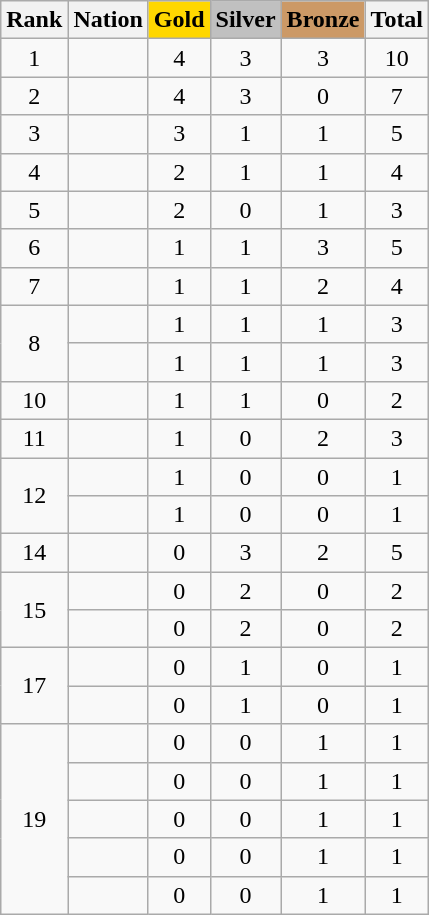<table class="wikitable sortable" style="text-align:center">
<tr>
<th>Rank</th>
<th>Nation</th>
<th style="background-color:gold">Gold</th>
<th style="background-color:silver">Silver</th>
<th style="background-color:#cc9966">Bronze</th>
<th>Total</th>
</tr>
<tr>
<td>1</td>
<td align=left></td>
<td>4</td>
<td>3</td>
<td>3</td>
<td>10</td>
</tr>
<tr>
<td>2</td>
<td align=left></td>
<td>4</td>
<td>3</td>
<td>0</td>
<td>7</td>
</tr>
<tr>
<td>3</td>
<td align=left></td>
<td>3</td>
<td>1</td>
<td>1</td>
<td>5</td>
</tr>
<tr>
<td>4</td>
<td align=left></td>
<td>2</td>
<td>1</td>
<td>1</td>
<td>4</td>
</tr>
<tr>
<td>5</td>
<td align=left></td>
<td>2</td>
<td>0</td>
<td>1</td>
<td>3</td>
</tr>
<tr>
<td>6</td>
<td align=left></td>
<td>1</td>
<td>1</td>
<td>3</td>
<td>5</td>
</tr>
<tr>
<td>7</td>
<td align=left></td>
<td>1</td>
<td>1</td>
<td>2</td>
<td>4</td>
</tr>
<tr>
<td rowspan=2>8</td>
<td align=left></td>
<td>1</td>
<td>1</td>
<td>1</td>
<td>3</td>
</tr>
<tr>
<td align=left></td>
<td>1</td>
<td>1</td>
<td>1</td>
<td>3</td>
</tr>
<tr>
<td>10</td>
<td align=left></td>
<td>1</td>
<td>1</td>
<td>0</td>
<td>2</td>
</tr>
<tr>
<td>11</td>
<td align=left></td>
<td>1</td>
<td>0</td>
<td>2</td>
<td>3</td>
</tr>
<tr>
<td rowspan=2>12</td>
<td align=left></td>
<td>1</td>
<td>0</td>
<td>0</td>
<td>1</td>
</tr>
<tr>
<td align=left></td>
<td>1</td>
<td>0</td>
<td>0</td>
<td>1</td>
</tr>
<tr>
<td>14</td>
<td align=left></td>
<td>0</td>
<td>3</td>
<td>2</td>
<td>5</td>
</tr>
<tr>
<td rowspan=2>15</td>
<td align=left></td>
<td>0</td>
<td>2</td>
<td>0</td>
<td>2</td>
</tr>
<tr>
<td align=left></td>
<td>0</td>
<td>2</td>
<td>0</td>
<td>2</td>
</tr>
<tr>
<td rowspan=2>17</td>
<td align=left></td>
<td>0</td>
<td>1</td>
<td>0</td>
<td>1</td>
</tr>
<tr>
<td align=left></td>
<td>0</td>
<td>1</td>
<td>0</td>
<td>1</td>
</tr>
<tr>
<td rowspan=5>19</td>
<td align=left></td>
<td>0</td>
<td>0</td>
<td>1</td>
<td>1</td>
</tr>
<tr>
<td align=left></td>
<td>0</td>
<td>0</td>
<td>1</td>
<td>1</td>
</tr>
<tr>
<td align=left></td>
<td>0</td>
<td>0</td>
<td>1</td>
<td>1</td>
</tr>
<tr>
<td align=left></td>
<td>0</td>
<td>0</td>
<td>1</td>
<td>1</td>
</tr>
<tr>
<td align=left></td>
<td>0</td>
<td>0</td>
<td>1</td>
<td>1</td>
</tr>
</table>
